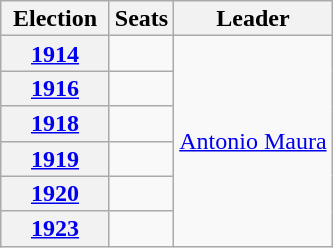<table class="wikitable" style="text-align:right; font-size:100%; line-height:16px;">
<tr>
<th width="65">Election</th>
<th>Seats</th>
<th>Leader</th>
</tr>
<tr>
<th><a href='#'>1914</a></th>
<td></td>
<td align="left" rowspan="6"><a href='#'>Antonio Maura</a></td>
</tr>
<tr>
<th><a href='#'>1916</a></th>
<td></td>
</tr>
<tr>
<th><a href='#'>1918</a></th>
<td></td>
</tr>
<tr>
<th><a href='#'>1919</a></th>
<td></td>
</tr>
<tr>
<th><a href='#'>1920</a></th>
<td></td>
</tr>
<tr>
<th><a href='#'>1923</a></th>
<td></td>
</tr>
</table>
